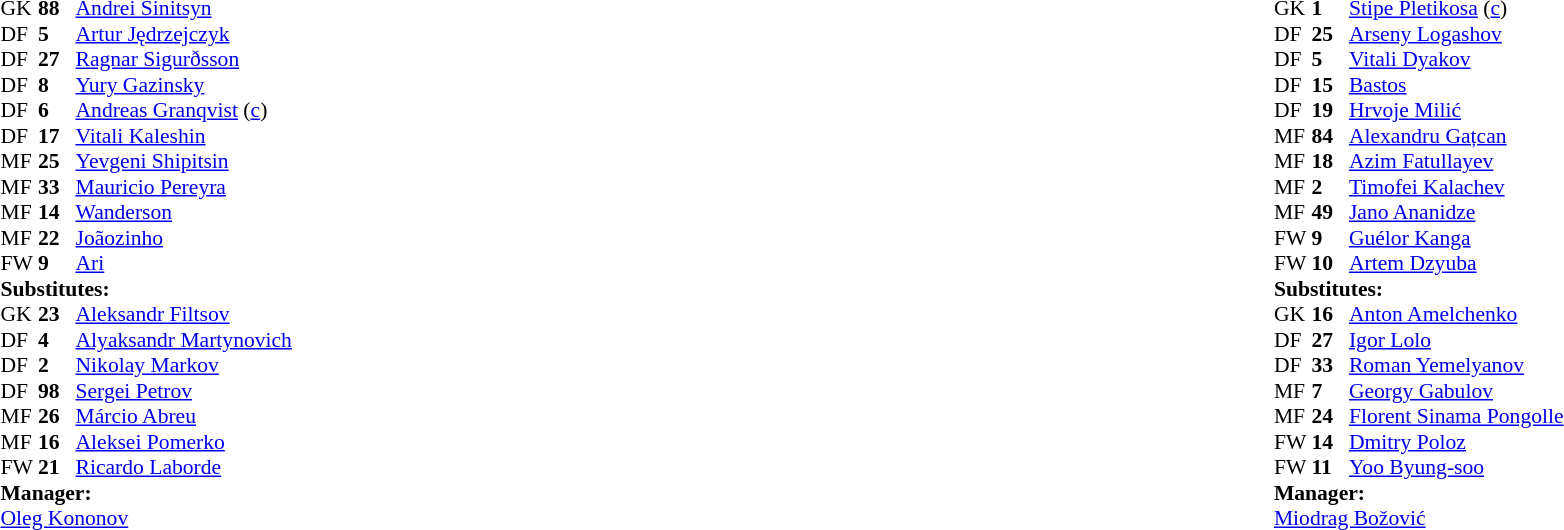<table width="100%">
<tr>
<td valign="top" width="50%"><br><table style="font-size: 90%" cellspacing="0" cellpadding="0">
<tr>
<td colspan=4></td>
</tr>
<tr>
<th width="25"></th>
<th width="25"></th>
</tr>
<tr>
<td>GK</td>
<td><strong>88</strong></td>
<td> <a href='#'>Andrei Sinitsyn</a></td>
</tr>
<tr>
<td>DF</td>
<td><strong>5</strong></td>
<td> <a href='#'>Artur Jędrzejczyk</a></td>
</tr>
<tr>
<td>DF</td>
<td><strong>27</strong></td>
<td> <a href='#'>Ragnar Sigurðsson</a></td>
<td></td>
</tr>
<tr>
<td>DF</td>
<td><strong>8</strong></td>
<td> <a href='#'>Yury Gazinsky</a></td>
<td></td>
</tr>
<tr>
<td>DF</td>
<td><strong>6</strong></td>
<td> <a href='#'>Andreas Granqvist</a> (<a href='#'>c</a>)</td>
<td></td>
</tr>
<tr>
<td>DF</td>
<td><strong>17</strong></td>
<td> <a href='#'>Vitali Kaleshin</a></td>
</tr>
<tr>
<td>MF</td>
<td><strong>25</strong></td>
<td> <a href='#'>Yevgeni Shipitsin</a></td>
<td></td>
<td></td>
<td></td>
</tr>
<tr>
<td>MF</td>
<td><strong>33</strong></td>
<td> <a href='#'>Mauricio Pereyra</a></td>
<td></td>
</tr>
<tr>
<td>MF</td>
<td><strong>14</strong></td>
<td> <a href='#'>Wanderson</a></td>
<td></td>
</tr>
<tr>
<td>MF</td>
<td><strong>22</strong></td>
<td> <a href='#'>Joãozinho</a></td>
</tr>
<tr>
<td>FW</td>
<td><strong>9</strong></td>
<td> <a href='#'>Ari</a></td>
<td></td>
<td></td>
</tr>
<tr>
<td colspan=3><strong>Substitutes:</strong></td>
</tr>
<tr>
<td>GK</td>
<td><strong>23</strong></td>
<td> <a href='#'>Aleksandr Filtsov</a></td>
</tr>
<tr>
<td>DF</td>
<td><strong>4</strong></td>
<td> <a href='#'>Alyaksandr Martynovich</a></td>
</tr>
<tr>
<td>DF</td>
<td><strong>2</strong></td>
<td> <a href='#'>Nikolay Markov</a></td>
</tr>
<tr>
<td>DF</td>
<td><strong>98</strong></td>
<td> <a href='#'>Sergei Petrov</a></td>
</tr>
<tr>
<td>MF</td>
<td><strong>26</strong></td>
<td> <a href='#'>Márcio Abreu</a></td>
<td></td>
<td></td>
</tr>
<tr>
<td>MF</td>
<td><strong>16</strong></td>
<td> <a href='#'>Aleksei Pomerko</a></td>
</tr>
<tr>
<td>FW</td>
<td><strong>21</strong></td>
<td> <a href='#'>Ricardo Laborde</a></td>
<td></td>
<td></td>
</tr>
<tr>
<td colspan=3><strong>Manager:</strong></td>
</tr>
<tr>
<td colspan=3> <a href='#'>Oleg Kononov</a></td>
</tr>
</table>
</td>
<td valign="top"></td>
<td valign="top" width="50%"><br><table style="font-size: 90%" cellspacing="0" cellpadding="0" align="center">
<tr>
<td colspan=4></td>
</tr>
<tr>
<th width=25></th>
<th width=25></th>
</tr>
<tr>
<td>GK</td>
<td><strong>1</strong></td>
<td> <a href='#'>Stipe Pletikosa</a> (<a href='#'>c</a>)</td>
</tr>
<tr>
<td>DF</td>
<td><strong>25</strong></td>
<td> <a href='#'>Arseny Logashov</a></td>
<td></td>
</tr>
<tr>
<td>DF</td>
<td><strong>5</strong></td>
<td> <a href='#'>Vitali Dyakov</a></td>
</tr>
<tr>
<td>DF</td>
<td><strong>15</strong></td>
<td> <a href='#'>Bastos</a></td>
<td></td>
<td></td>
</tr>
<tr>
<td>DF</td>
<td><strong>19</strong></td>
<td> <a href='#'>Hrvoje Milić</a></td>
</tr>
<tr>
<td>MF</td>
<td><strong>84</strong></td>
<td> <a href='#'>Alexandru Gațcan</a></td>
</tr>
<tr>
<td>MF</td>
<td><strong>18</strong></td>
<td> <a href='#'>Azim Fatullayev</a></td>
</tr>
<tr>
<td>MF</td>
<td><strong>2</strong></td>
<td> <a href='#'>Timofei Kalachev</a></td>
<td></td>
<td></td>
</tr>
<tr>
<td>MF</td>
<td><strong>49</strong></td>
<td> <a href='#'>Jano Ananidze</a></td>
<td></td>
<td></td>
</tr>
<tr>
<td>FW</td>
<td><strong>9</strong></td>
<td> <a href='#'>Guélor Kanga</a></td>
<td></td>
<td></td>
</tr>
<tr>
<td>FW</td>
<td><strong>10</strong></td>
<td> <a href='#'>Artem Dzyuba</a></td>
</tr>
<tr>
<td colspan=3><strong>Substitutes:</strong></td>
</tr>
<tr>
<td>GK</td>
<td><strong>16</strong></td>
<td> <a href='#'>Anton Amelchenko</a></td>
</tr>
<tr>
<td>DF</td>
<td><strong>27</strong></td>
<td> <a href='#'>Igor Lolo</a></td>
<td></td>
<td></td>
</tr>
<tr>
<td>DF</td>
<td><strong>33</strong></td>
<td> <a href='#'>Roman Yemelyanov</a></td>
</tr>
<tr>
<td>MF</td>
<td><strong>7</strong></td>
<td> <a href='#'>Georgy Gabulov</a></td>
</tr>
<tr>
<td>MF</td>
<td><strong>24</strong></td>
<td> <a href='#'>Florent Sinama Pongolle</a></td>
<td></td>
<td></td>
</tr>
<tr>
<td>FW</td>
<td><strong>14</strong></td>
<td> <a href='#'>Dmitry Poloz</a></td>
<td></td>
<td></td>
</tr>
<tr>
<td>FW</td>
<td><strong>11</strong></td>
<td> <a href='#'>Yoo Byung-soo</a></td>
</tr>
<tr>
<td colspan=3><strong>Manager:</strong></td>
</tr>
<tr>
<td colspan=3> <a href='#'>Miodrag Božović</a></td>
</tr>
</table>
</td>
</tr>
</table>
